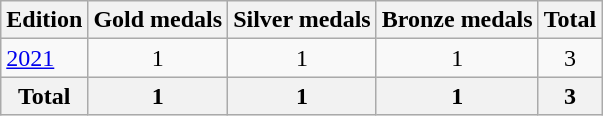<table class="wikitable">
<tr>
<th>Edition</th>
<th>Gold medals</th>
<th>Silver medals</th>
<th>Bronze medals</th>
<th>Total</th>
</tr>
<tr>
<td><a href='#'>2021</a></td>
<td style="text-align:center;">1</td>
<td style="text-align:center;">1</td>
<td style="text-align:center;">1</td>
<td style="text-align:center;">3</td>
</tr>
<tr>
<th>Total</th>
<th style="text-align:center;">1</th>
<th style="text-align:center;">1</th>
<th style="text-align:center;">1</th>
<th style="text-align:center;">3</th>
</tr>
</table>
